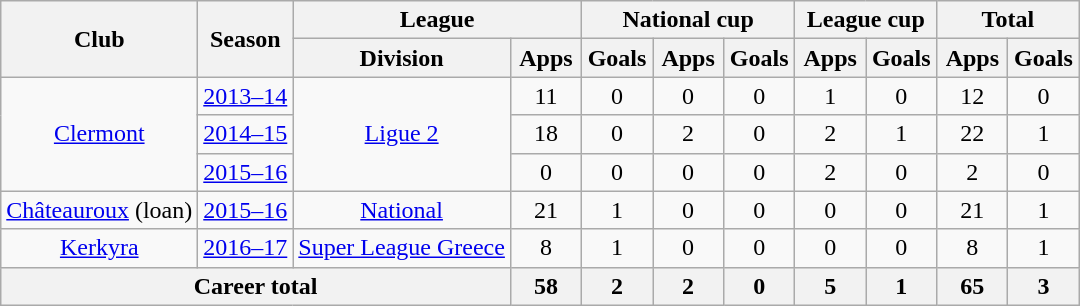<table class="wikitable" style="text-align:center">
<tr>
<th rowspan="2">Club</th>
<th rowspan="2">Season</th>
<th colspan="2">League</th>
<th colspan="3">National cup</th>
<th colspan="2">League cup</th>
<th colspan="2">Total</th>
</tr>
<tr>
<th>Division</th>
<th width="40">Apps</th>
<th width="40">Goals</th>
<th width="40">Apps</th>
<th width="40">Goals</th>
<th width="40">Apps</th>
<th width="40">Goals</th>
<th width="40">Apps</th>
<th width="40">Goals</th>
</tr>
<tr>
<td rowspan="3"><a href='#'>Clermont</a></td>
<td><a href='#'>2013–14</a></td>
<td rowspan="3"><a href='#'>Ligue 2</a></td>
<td>11</td>
<td>0</td>
<td>0</td>
<td>0</td>
<td>1</td>
<td>0</td>
<td>12</td>
<td>0</td>
</tr>
<tr>
<td><a href='#'>2014–15</a></td>
<td>18</td>
<td>0</td>
<td>2</td>
<td>0</td>
<td>2</td>
<td>1</td>
<td>22</td>
<td>1</td>
</tr>
<tr>
<td><a href='#'>2015–16</a></td>
<td>0</td>
<td>0</td>
<td>0</td>
<td>0</td>
<td>2</td>
<td>0</td>
<td>2</td>
<td>0</td>
</tr>
<tr>
<td><a href='#'>Châteauroux</a> (loan)</td>
<td><a href='#'>2015–16</a></td>
<td><a href='#'>National</a></td>
<td>21</td>
<td>1</td>
<td>0</td>
<td>0</td>
<td>0</td>
<td>0</td>
<td>21</td>
<td>1</td>
</tr>
<tr>
<td><a href='#'>Kerkyra</a></td>
<td><a href='#'>2016–17</a></td>
<td><a href='#'>Super League Greece</a></td>
<td>8</td>
<td>1</td>
<td>0</td>
<td>0</td>
<td>0</td>
<td>0</td>
<td>8</td>
<td>1</td>
</tr>
<tr>
<th colspan="3">Career total</th>
<th>58</th>
<th>2</th>
<th>2</th>
<th>0</th>
<th>5</th>
<th>1</th>
<th>65</th>
<th>3</th>
</tr>
</table>
